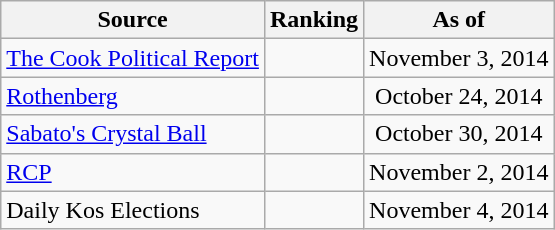<table class="wikitable" style="text-align:center">
<tr>
<th>Source</th>
<th>Ranking</th>
<th>As of</th>
</tr>
<tr>
<td align=left><a href='#'>The Cook Political Report</a></td>
<td></td>
<td>November 3, 2014</td>
</tr>
<tr>
<td align=left><a href='#'>Rothenberg</a></td>
<td></td>
<td>October 24, 2014</td>
</tr>
<tr>
<td align=left><a href='#'>Sabato's Crystal Ball</a></td>
<td></td>
<td>October 30, 2014</td>
</tr>
<tr>
<td align="left"><a href='#'>RCP</a></td>
<td></td>
<td>November 2, 2014</td>
</tr>
<tr>
<td align=left>Daily Kos Elections</td>
<td></td>
<td>November 4, 2014</td>
</tr>
</table>
